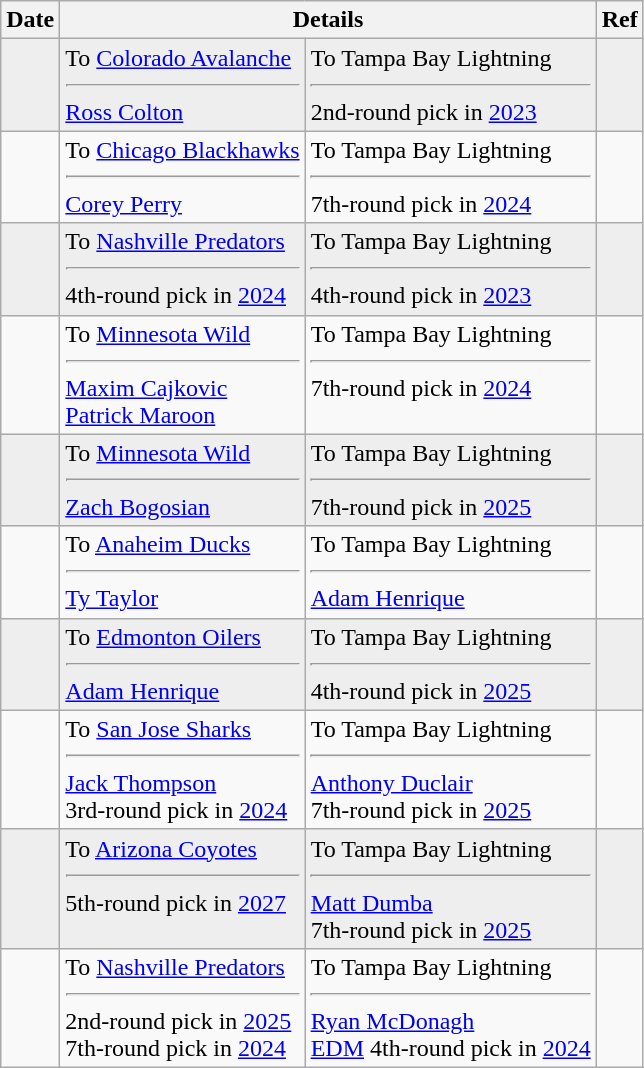<table class="wikitable">
<tr>
<th>Date</th>
<th colspan="2">Details</th>
<th>Ref</th>
</tr>
<tr style="background:#eee;">
<td></td>
<td valign="top">To <a href='#'>Colorado Avalanche</a><hr><a href='#'>Ross Colton</a></td>
<td valign="top">To Tampa Bay Lightning<hr>2nd-round pick in <a href='#'>2023</a></td>
<td></td>
</tr>
<tr>
<td></td>
<td valign="top">To <a href='#'>Chicago Blackhawks</a><hr><a href='#'>Corey Perry</a></td>
<td valign="top">To Tampa Bay Lightning<hr>7th-round pick in <a href='#'>2024</a></td>
<td></td>
</tr>
<tr style="background:#eee;">
<td></td>
<td valign="top">To <a href='#'>Nashville Predators</a><hr>4th-round pick in <a href='#'>2024</a></td>
<td valign="top">To Tampa Bay Lightning<hr>4th-round pick in <a href='#'>2023</a></td>
<td></td>
</tr>
<tr>
<td></td>
<td valign="top">To <a href='#'>Minnesota Wild</a><hr><a href='#'>Maxim Cajkovic</a><br><a href='#'>Patrick Maroon</a></td>
<td valign="top">To Tampa Bay Lightning<hr>7th-round pick in <a href='#'>2024</a></td>
<td></td>
</tr>
<tr style="background:#eee;">
<td></td>
<td valign="top">To <a href='#'>Minnesota Wild</a><hr><a href='#'>Zach Bogosian</a></td>
<td valign="top">To Tampa Bay Lightning<hr>7th-round pick in <a href='#'>2025</a></td>
<td></td>
</tr>
<tr>
<td></td>
<td valign="top">To <a href='#'>Anaheim Ducks</a><hr><a href='#'>Ty Taylor</a></td>
<td valign="top">To Tampa Bay Lightning<hr><a href='#'>Adam Henrique</a></td>
<td></td>
</tr>
<tr style="background:#eee;">
<td></td>
<td valign="top">To <a href='#'>Edmonton Oilers</a><hr><a href='#'>Adam Henrique</a></td>
<td valign="top">To Tampa Bay Lightning<hr>4th-round pick in <a href='#'>2025</a></td>
<td></td>
</tr>
<tr>
<td></td>
<td valign="top">To <a href='#'>San Jose Sharks</a><hr><a href='#'>Jack Thompson</a><br>3rd-round pick in <a href='#'>2024</a></td>
<td valign="top">To Tampa Bay Lightning<hr><a href='#'>Anthony Duclair</a><br>7th-round pick in <a href='#'>2025</a></td>
<td></td>
</tr>
<tr style="background:#eee;">
<td></td>
<td valign="top">To <a href='#'>Arizona Coyotes</a><hr>5th-round pick in <a href='#'>2027</a></td>
<td valign="top">To Tampa Bay Lightning<hr><a href='#'>Matt Dumba</a><br>7th-round pick in <a href='#'>2025</a></td>
<td></td>
</tr>
<tr>
<td></td>
<td valign="top">To <a href='#'>Nashville Predators</a><hr>2nd-round pick in <a href='#'>2025</a><br>7th-round pick in <a href='#'>2024</a></td>
<td valign="top">To Tampa Bay Lightning<hr><a href='#'>Ryan McDonagh</a><br><a href='#'>EDM</a> 4th-round pick in <a href='#'>2024</a></td>
<td></td>
</tr>
</table>
